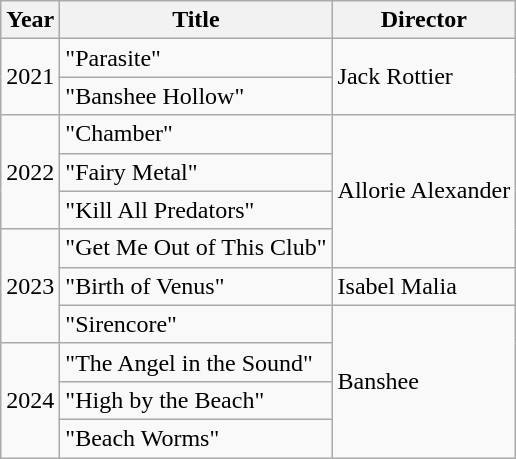<table class="wikitable">
<tr>
<th>Year</th>
<th>Title</th>
<th>Director</th>
</tr>
<tr>
<td rowspan="2">2021</td>
<td>"Parasite"</td>
<td rowspan="2">Jack Rottier</td>
</tr>
<tr>
<td>"Banshee Hollow"</td>
</tr>
<tr>
<td rowspan="3">2022</td>
<td>"Chamber"</td>
<td rowspan="4">Allorie Alexander</td>
</tr>
<tr>
<td>"Fairy Metal"</td>
</tr>
<tr>
<td>"Kill All Predators"</td>
</tr>
<tr>
<td rowspan="3">2023</td>
<td>"Get Me Out of This Club"</td>
</tr>
<tr>
<td>"Birth of Venus"</td>
<td>Isabel Malia</td>
</tr>
<tr>
<td>"Sirencore"</td>
<td rowspan="4">Banshee</td>
</tr>
<tr>
<td rowspan="3">2024</td>
<td>"The Angel in the Sound"</td>
</tr>
<tr>
<td>"High by the Beach"</td>
</tr>
<tr>
<td>"Beach Worms"</td>
</tr>
</table>
